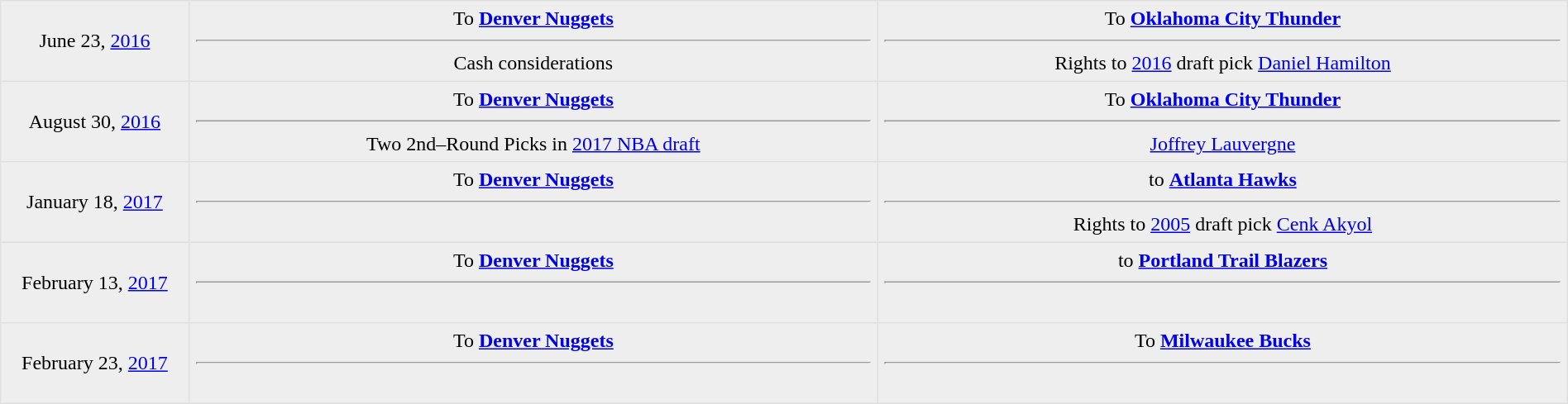<table border=1 style="border-collapse:collapse; text-align: center; width: 100%" bordercolor="#DFDFDF"  cellpadding="5">
<tr bgcolor="eeeeee">
<td style="width:12%">June 23, <a href='#'>2016</a></td>
<td style="width:44%" valign="top">To <strong><a href='#'>Denver Nuggets</a></strong><hr>Cash considerations</td>
<td style="width:44%" valign="top">To <strong><a href='#'>Oklahoma City Thunder</a></strong><hr>Rights to <a href='#'>2016</a> draft pick  <a href='#'>Daniel Hamilton</a></td>
</tr>
<tr bgcolor="eeeeee">
<td style="width:12%">August 30, <a href='#'>2016</a></td>
<td style="width:44% valign="top">To <strong><a href='#'>Denver Nuggets</a></strong><hr>Two 2nd–Round Picks in <a href='#'>2017 NBA draft</a></td>
<td style="width:44%" valign="top">To <strong><a href='#'>Oklahoma City Thunder</a></strong><hr> <a href='#'>Joffrey Lauvergne</a></td>
</tr>
<tr bgcolor="eeeeee">
<td style="width:12%">January 18, <a href='#'>2017</a></td>
<td style="width:44% valign="top">To <strong><a href='#'>Denver Nuggets</a></strong><hr><br></td>
<td style="width:44%" valign="top">to <strong><a href='#'>Atlanta Hawks</a></strong><hr>Rights to <a href='#'>2005</a> draft pick  <a href='#'>Cenk Akyol</a></td>
</tr>
<tr bgcolor="eeeeee">
<td style="width:12%">February 13, <a href='#'>2017</a></td>
<td style="width:44% valign="top">To <strong><a href='#'>Denver Nuggets</a></strong><hr><br></td>
<td style="width:44% valign="top">to <strong><a href='#'>Portland Trail Blazers</a></strong><hr><br></td>
</tr>
<tr bgcolor="eeeeee">
<td style="width:12%">February 23, <a href='#'>2017</a></td>
<td style="width:44% valign="top">To <strong><a href='#'>Denver Nuggets</a></strong> <hr><br></td>
<td style="width:44% valign="top">To <strong><a href='#'>Milwaukee Bucks</a></strong><hr><br></td>
</tr>
</table>
